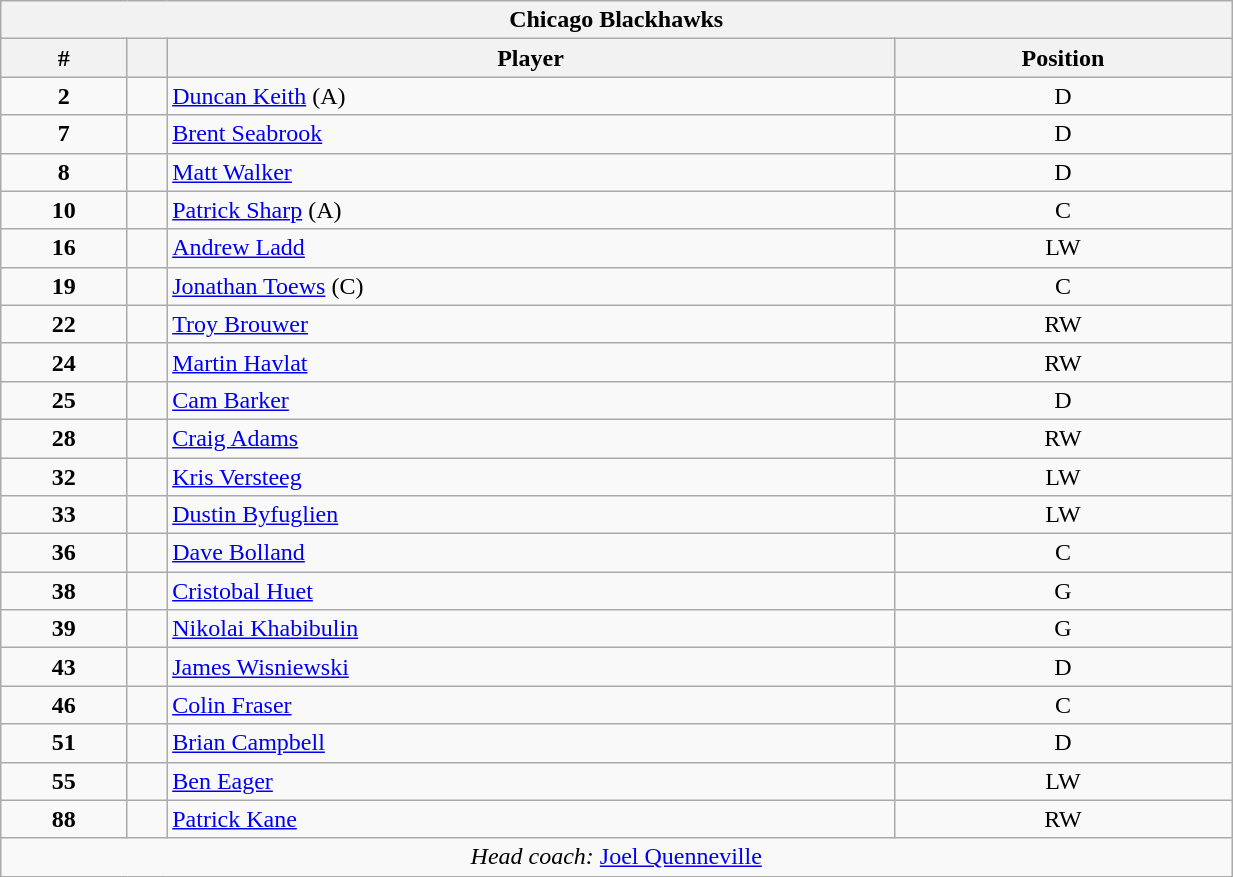<table class="wikitable" style="width:65%; text-align:center">
<tr>
<th colspan=4>Chicago Blackhawks</th>
</tr>
<tr>
<th>#</th>
<th></th>
<th>Player</th>
<th>Position</th>
</tr>
<tr>
<td><strong>2</strong></td>
<td></td>
<td align=left><a href='#'>Duncan Keith</a> (A)</td>
<td>D</td>
</tr>
<tr>
<td><strong>7</strong></td>
<td></td>
<td align=left><a href='#'>Brent Seabrook</a></td>
<td>D</td>
</tr>
<tr>
<td><strong>8</strong></td>
<td></td>
<td align=left><a href='#'>Matt Walker</a></td>
<td>D</td>
</tr>
<tr>
<td><strong>10</strong></td>
<td></td>
<td align=left><a href='#'>Patrick Sharp</a> (A)</td>
<td>C</td>
</tr>
<tr>
<td><strong>16</strong></td>
<td></td>
<td align=left><a href='#'>Andrew Ladd</a></td>
<td>LW</td>
</tr>
<tr>
<td><strong>19</strong></td>
<td></td>
<td align=left><a href='#'>Jonathan Toews</a> (C)</td>
<td>C</td>
</tr>
<tr>
<td><strong>22</strong></td>
<td></td>
<td align=left><a href='#'>Troy Brouwer</a></td>
<td>RW</td>
</tr>
<tr>
<td><strong>24</strong></td>
<td></td>
<td align=left><a href='#'>Martin Havlat</a></td>
<td>RW</td>
</tr>
<tr>
<td><strong>25</strong></td>
<td></td>
<td align=left><a href='#'>Cam Barker</a></td>
<td>D</td>
</tr>
<tr>
<td><strong>28</strong></td>
<td></td>
<td align=left><a href='#'>Craig Adams</a></td>
<td>RW</td>
</tr>
<tr>
<td><strong>32</strong></td>
<td></td>
<td align=left><a href='#'>Kris Versteeg</a></td>
<td>LW</td>
</tr>
<tr>
<td><strong>33</strong></td>
<td></td>
<td align=left><a href='#'>Dustin Byfuglien</a></td>
<td>LW</td>
</tr>
<tr>
<td><strong>36</strong></td>
<td></td>
<td align=left><a href='#'>Dave Bolland</a></td>
<td>C</td>
</tr>
<tr>
<td><strong>38</strong></td>
<td></td>
<td align=left><a href='#'>Cristobal Huet</a></td>
<td>G</td>
</tr>
<tr>
<td><strong>39</strong></td>
<td></td>
<td align=left><a href='#'>Nikolai Khabibulin</a></td>
<td>G</td>
</tr>
<tr>
<td><strong>43</strong></td>
<td></td>
<td align=left><a href='#'>James Wisniewski</a></td>
<td>D</td>
</tr>
<tr>
<td><strong>46</strong></td>
<td></td>
<td align=left><a href='#'>Colin Fraser</a></td>
<td>C</td>
</tr>
<tr>
<td><strong>51</strong></td>
<td></td>
<td align=left><a href='#'>Brian Campbell</a></td>
<td>D</td>
</tr>
<tr>
<td><strong>55</strong></td>
<td></td>
<td align=left><a href='#'>Ben Eager</a></td>
<td>LW</td>
</tr>
<tr>
<td><strong>88</strong></td>
<td></td>
<td align=left><a href='#'>Patrick Kane</a></td>
<td>RW</td>
</tr>
<tr>
<td colspan=4><em>Head coach:</em>  <a href='#'>Joel Quenneville</a></td>
</tr>
</table>
